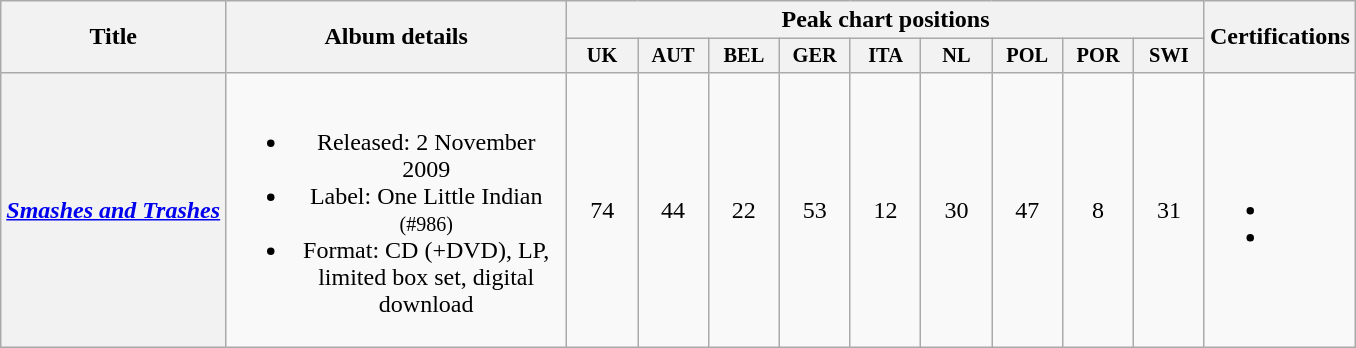<table class="wikitable plainrowheaders" style="text-align:center;">
<tr>
<th rowspan="2">Title</th>
<th rowspan="2" width="220">Album details</th>
<th colspan="9">Peak chart positions</th>
<th rowspan="2">Certifications</th>
</tr>
<tr>
<th style="width:3em; font-size:85%">UK<br></th>
<th style="width:3em; font-size:85%">AUT<br></th>
<th style="width:3em; font-size:85%">BEL<br></th>
<th style="width:3em; font-size:85%">GER<br></th>
<th style="width:3em; font-size:85%">ITA<br></th>
<th style="width:3em; font-size:85%">NL<br></th>
<th style="width:3em; font-size:85%">POL<br></th>
<th style="width:3em; font-size:85%">POR<br></th>
<th style="width:3em; font-size:85%">SWI<br></th>
</tr>
<tr>
<th scope="row"><em><a href='#'>Smashes and Trashes</a></em></th>
<td><br><ul><li>Released: 2 November 2009</li><li>Label: One Little Indian <small>(#986)</small></li><li>Format: CD (+DVD), LP, limited box set, digital download</li></ul></td>
<td>74</td>
<td>44</td>
<td>22</td>
<td>53</td>
<td>12</td>
<td>30</td>
<td>47</td>
<td>8</td>
<td>31</td>
<td><br><ul><li></li><li></li></ul></td>
</tr>
</table>
